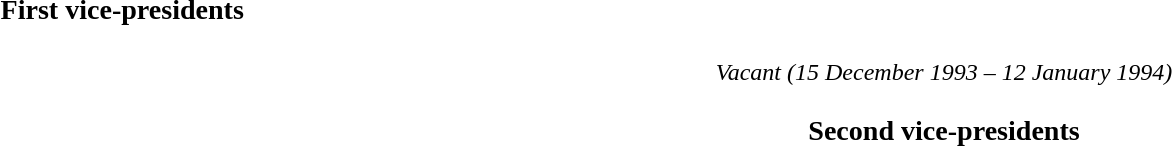<table width=100% |>
<tr>
<td width=50% valign=top><br><h3>First vice-presidents</h3>

</td>
</tr>
<tr style="text-align:center;">
<td colspan=8><em>Vacant (15 December 1993 – 12 January 1994)</em><br>

<h3>Second vice-presidents</h3>




</td>
</tr>
</table>
